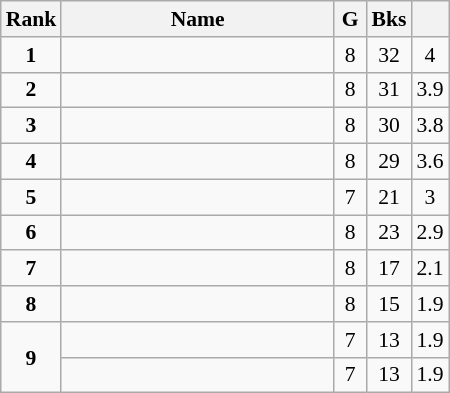<table class="wikitable" style="text-align:center; font-size:90%;">
<tr>
<th width=10px>Rank</th>
<th width=175px>Name</th>
<th width=15px>G</th>
<th width=10px>Bks</th>
<th width=10px></th>
</tr>
<tr>
<td><strong>1</strong></td>
<td align=left><strong></strong></td>
<td>8</td>
<td>32</td>
<td>4</td>
</tr>
<tr>
<td><strong>2</strong></td>
<td align=left></td>
<td>8</td>
<td>31</td>
<td>3.9</td>
</tr>
<tr>
<td><strong>3</strong></td>
<td align=left></td>
<td>8</td>
<td>30</td>
<td>3.8</td>
</tr>
<tr>
<td><strong>4</strong></td>
<td align=left></td>
<td>8</td>
<td>29</td>
<td>3.6</td>
</tr>
<tr>
<td><strong>5</strong></td>
<td align=left></td>
<td>7</td>
<td>21</td>
<td>3</td>
</tr>
<tr>
<td><strong>6</strong></td>
<td align=left></td>
<td>8</td>
<td>23</td>
<td>2.9</td>
</tr>
<tr>
<td><strong>7</strong></td>
<td align=left></td>
<td>8</td>
<td>17</td>
<td>2.1</td>
</tr>
<tr>
<td><strong>8</strong></td>
<td align=left></td>
<td>8</td>
<td>15</td>
<td>1.9</td>
</tr>
<tr>
<td rowspan=2><strong>9</strong></td>
<td align=left></td>
<td>7</td>
<td>13</td>
<td>1.9</td>
</tr>
<tr>
<td align=left></td>
<td>7</td>
<td>13</td>
<td>1.9</td>
</tr>
</table>
